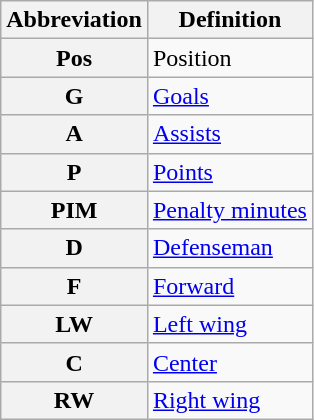<table class="wikitable">
<tr>
<th scope="col">Abbreviation</th>
<th scope="col">Definition</th>
</tr>
<tr>
<th scope="row">Pos</th>
<td>Position</td>
</tr>
<tr>
<th scope="row">G</th>
<td><a href='#'>Goals</a></td>
</tr>
<tr>
<th scope="row">A</th>
<td><a href='#'>Assists</a></td>
</tr>
<tr>
<th scope="row">P</th>
<td><a href='#'>Points</a></td>
</tr>
<tr>
<th scope="row">PIM</th>
<td><a href='#'>Penalty minutes</a></td>
</tr>
<tr>
<th scope="row">D</th>
<td><a href='#'>Defenseman</a></td>
</tr>
<tr>
<th scope="row">F</th>
<td><a href='#'>Forward</a></td>
</tr>
<tr>
<th scope="row">LW</th>
<td><a href='#'>Left wing</a></td>
</tr>
<tr>
<th scope="row">C</th>
<td><a href='#'>Center</a></td>
</tr>
<tr>
<th scope="row">RW</th>
<td><a href='#'>Right wing</a></td>
</tr>
</table>
